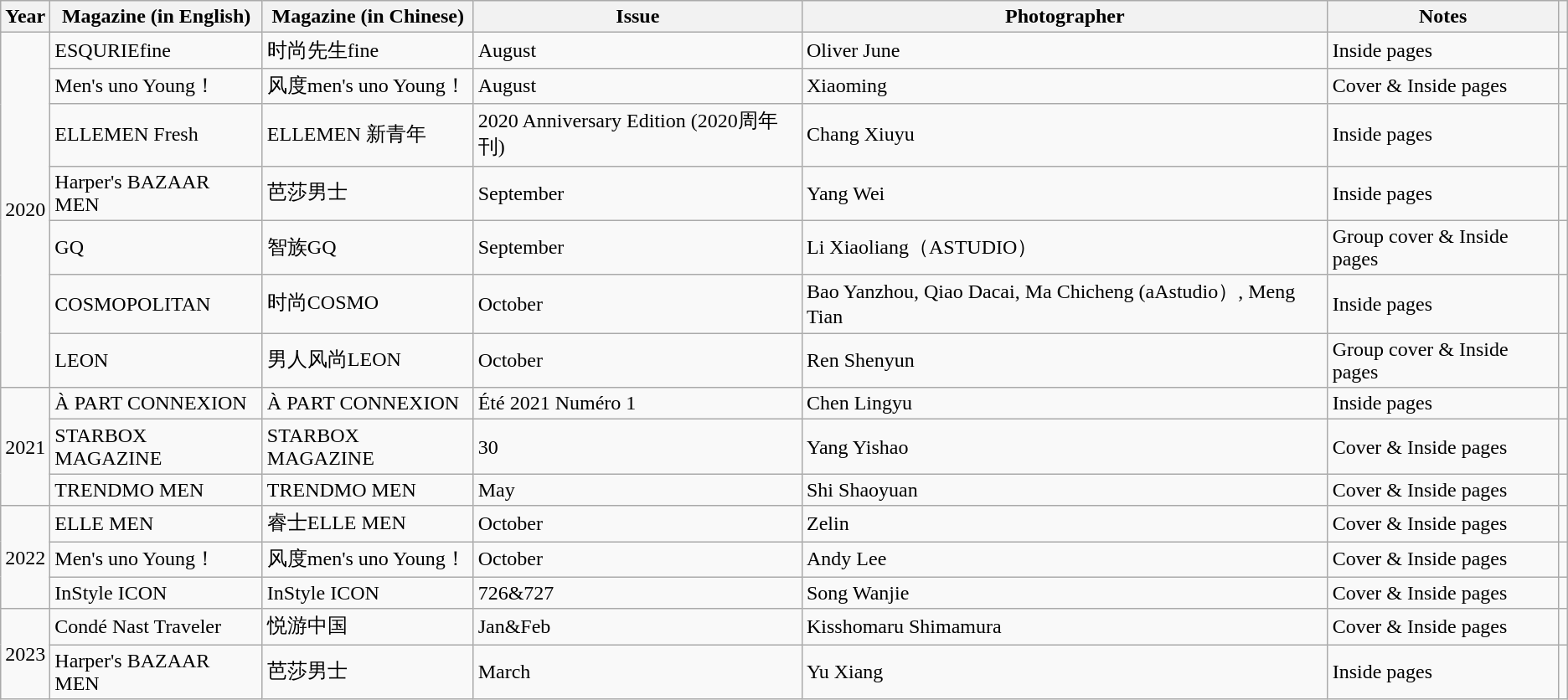<table class="wikitable sortable">
<tr>
<th>Year</th>
<th>Magazine (in English)</th>
<th>Magazine (in Chinese)</th>
<th>Issue</th>
<th>Photographer</th>
<th>Notes</th>
<th scope="col" class="unsortable"></th>
</tr>
<tr>
<td rowspan="7">2020</td>
<td>ESQURIEfine</td>
<td>时尚先生fine</td>
<td>August</td>
<td>Oliver June</td>
<td>Inside pages</td>
<td style="text-align:center;"></td>
</tr>
<tr>
<td>Men's uno Young！</td>
<td>风度men's uno Young！</td>
<td>August</td>
<td>Xiaoming</td>
<td>Cover & Inside pages</td>
<td style="text-align:center;"></td>
</tr>
<tr>
<td>ELLEMEN Fresh</td>
<td>ELLEMEN 新青年</td>
<td>2020 Anniversary Edition (2020周年刊)</td>
<td>Chang Xiuyu</td>
<td>Inside pages</td>
<td style="text-align:center;"></td>
</tr>
<tr>
<td>Harper's BAZAAR MEN</td>
<td>芭莎男士</td>
<td>September</td>
<td>Yang Wei</td>
<td>Inside pages</td>
<td style="text-align:center;"></td>
</tr>
<tr>
<td>GQ</td>
<td>智族GQ</td>
<td>September</td>
<td>Li Xiaoliang（ASTUDIO）</td>
<td>Group cover & Inside pages</td>
<td style="text-align:center;"></td>
</tr>
<tr>
<td>COSMOPOLITAN</td>
<td>时尚COSMO</td>
<td>October</td>
<td>Bao Yanzhou, Qiao Dacai, Ma Chicheng (aAstudio）, Meng Tian</td>
<td>Inside pages</td>
<td style="text-align:center;"></td>
</tr>
<tr>
<td>LEON</td>
<td>男人风尚LEON</td>
<td>October</td>
<td>Ren Shenyun</td>
<td>Group cover & Inside pages</td>
<td style="text-align:center;"></td>
</tr>
<tr>
<td rowspan="3">2021</td>
<td>À PART CONNEXION</td>
<td>À PART CONNEXION</td>
<td>Été 2021 Numéro 1</td>
<td>Chen Lingyu</td>
<td>Inside pages</td>
<td style="text-align:center;"></td>
</tr>
<tr>
<td>STARBOX MAGAZINE</td>
<td>STARBOX MAGAZINE</td>
<td>30</td>
<td>Yang Yishao</td>
<td>Cover & Inside pages</td>
<td style="text-align:center;"></td>
</tr>
<tr>
<td>TRENDMO MEN</td>
<td>TRENDMO MEN</td>
<td>May</td>
<td>Shi Shaoyuan</td>
<td>Cover & Inside pages</td>
<td style="text-align:center;"></td>
</tr>
<tr>
<td rowspan="3">2022</td>
<td>ELLE MEN</td>
<td>睿士ELLE MEN</td>
<td>October</td>
<td>Zelin</td>
<td>Cover & Inside pages</td>
<td style="text-align:center;"></td>
</tr>
<tr>
<td>Men's uno Young！</td>
<td>风度men's uno Young！</td>
<td>October</td>
<td>Andy Lee</td>
<td>Cover & Inside pages</td>
<td style="text-align:center;"></td>
</tr>
<tr>
<td>InStyle ICON</td>
<td>InStyle ICON</td>
<td>726&727</td>
<td>Song Wanjie</td>
<td>Cover & Inside pages</td>
<td style="text-align:center;"></td>
</tr>
<tr>
<td rowspan="2">2023</td>
<td>Condé Nast Traveler</td>
<td>悦游中国</td>
<td>Jan&Feb</td>
<td>Kisshomaru Shimamura</td>
<td>Cover & Inside pages</td>
<td style="text-align:center;"></td>
</tr>
<tr>
<td>Harper's BAZAAR MEN</td>
<td>芭莎男士</td>
<td>March</td>
<td>Yu Xiang</td>
<td>Inside pages</td>
<td style="text-align:center;"></td>
</tr>
</table>
